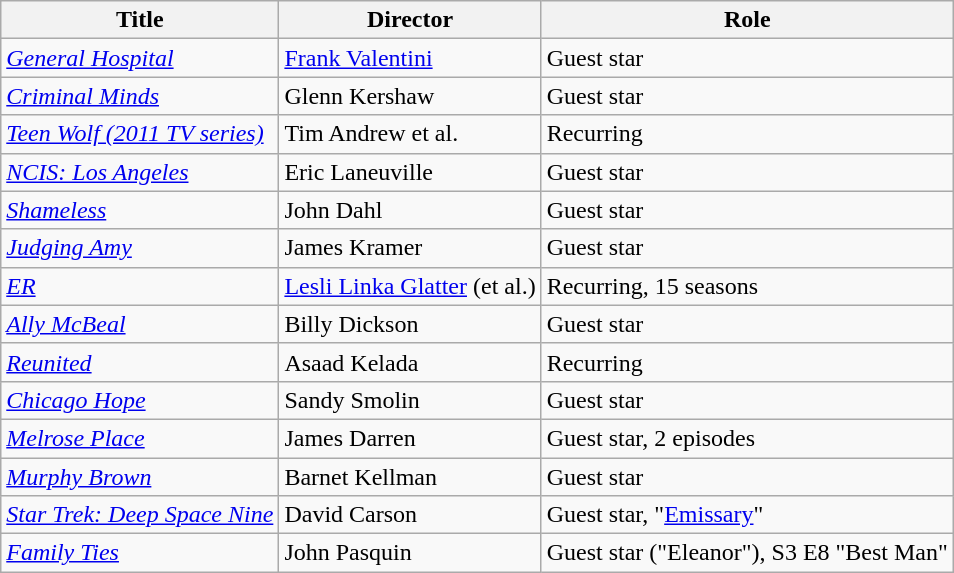<table class="wikitable">
<tr>
<th>Title</th>
<th>Director</th>
<th>Role</th>
</tr>
<tr>
<td><em><a href='#'>General Hospital</a></em></td>
<td><a href='#'>Frank Valentini</a></td>
<td>Guest star</td>
</tr>
<tr>
<td><em><a href='#'>Criminal Minds</a></em></td>
<td>Glenn Kershaw</td>
<td>Guest star</td>
</tr>
<tr>
<td><em><a href='#'>Teen Wolf (2011 TV series)</a></em></td>
<td>Tim Andrew et al.</td>
<td>Recurring</td>
</tr>
<tr>
<td><em><a href='#'>NCIS: Los Angeles</a></em></td>
<td>Eric Laneuville</td>
<td>Guest star</td>
</tr>
<tr>
<td><em><a href='#'>Shameless</a></em></td>
<td>John Dahl</td>
<td>Guest star</td>
</tr>
<tr>
<td><em><a href='#'>Judging Amy</a></em></td>
<td>James Kramer</td>
<td>Guest star</td>
</tr>
<tr>
<td><em><a href='#'>ER</a></em></td>
<td><a href='#'>Lesli Linka Glatter</a> (et al.)</td>
<td>Recurring, 15 seasons</td>
</tr>
<tr>
<td><em><a href='#'>Ally McBeal</a></em></td>
<td>Billy Dickson</td>
<td>Guest star</td>
</tr>
<tr>
<td><em><a href='#'>Reunited</a></em></td>
<td>Asaad Kelada</td>
<td>Recurring</td>
</tr>
<tr>
<td><em><a href='#'>Chicago Hope</a></em></td>
<td>Sandy Smolin</td>
<td>Guest star</td>
</tr>
<tr>
<td><em><a href='#'>Melrose Place</a></em></td>
<td>James Darren</td>
<td>Guest star, 2 episodes</td>
</tr>
<tr>
<td><em><a href='#'>Murphy Brown</a></em></td>
<td>Barnet Kellman</td>
<td>Guest star</td>
</tr>
<tr>
<td><em><a href='#'>Star Trek: Deep Space Nine</a></em></td>
<td>David Carson</td>
<td>Guest star, "<a href='#'>Emissary</a>"</td>
</tr>
<tr>
<td><em><a href='#'>Family Ties</a></em></td>
<td>John Pasquin</td>
<td>Guest star ("Eleanor"), S3 E8 "Best Man"</td>
</tr>
</table>
